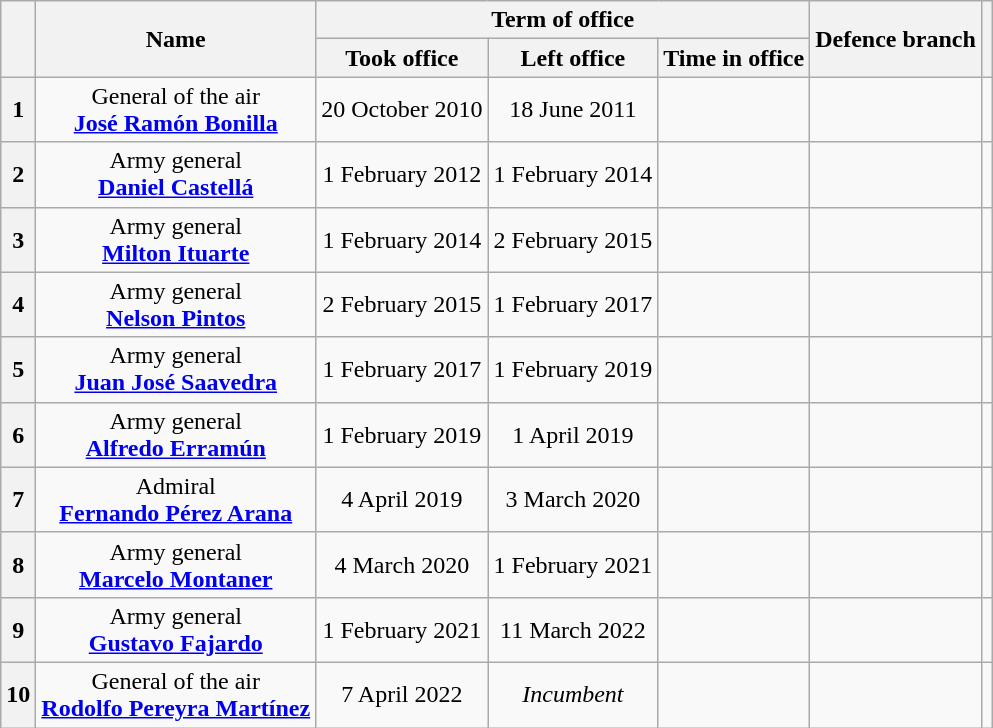<table class="wikitable" style="text-align:center">
<tr>
<th rowspan=2></th>
<th rowspan=2>Name<br></th>
<th colspan=3>Term of office</th>
<th rowspan=2>Defence branch</th>
<th rowspan=2></th>
</tr>
<tr>
<th>Took office</th>
<th>Left office</th>
<th>Time in office</th>
</tr>
<tr>
<th>1</th>
<td>General of the air<br><strong><a href='#'>José Ramón Bonilla</a></strong></td>
<td>20 October 2010</td>
<td>18 June 2011</td>
<td></td>
<td></td>
<td></td>
</tr>
<tr>
<th>2</th>
<td>Army general<br><strong><a href='#'>Daniel Castellá</a></strong></td>
<td>1 February 2012</td>
<td>1 February 2014</td>
<td></td>
<td></td>
<td></td>
</tr>
<tr>
<th>3</th>
<td>Army general<br><strong><a href='#'>Milton Ituarte</a></strong></td>
<td>1 February 2014</td>
<td>2 February 2015</td>
<td></td>
<td></td>
<td></td>
</tr>
<tr>
<th>4</th>
<td>Army general<br><strong><a href='#'>Nelson Pintos</a></strong></td>
<td>2 February 2015</td>
<td>1 February 2017</td>
<td></td>
<td></td>
<td></td>
</tr>
<tr>
<th>5</th>
<td>Army general<br><strong><a href='#'>Juan José Saavedra</a></strong></td>
<td>1 February 2017</td>
<td>1 February 2019</td>
<td></td>
<td></td>
<td></td>
</tr>
<tr>
<th>6</th>
<td>Army general<br><strong><a href='#'>Alfredo Erramún</a></strong></td>
<td>1 February 2019</td>
<td>1 April 2019</td>
<td></td>
<td></td>
<td></td>
</tr>
<tr>
<th>7</th>
<td>Admiral<br><strong><a href='#'>Fernando Pérez Arana</a></strong></td>
<td>4 April 2019</td>
<td>3 March 2020</td>
<td></td>
<td></td>
<td></td>
</tr>
<tr>
<th>8</th>
<td>Army general<br><strong><a href='#'>Marcelo Montaner</a></strong></td>
<td>4 March 2020</td>
<td>1 February 2021</td>
<td></td>
<td></td>
<td></td>
</tr>
<tr>
<th>9</th>
<td>Army general<br><strong><a href='#'>Gustavo Fajardo</a></strong></td>
<td>1 February 2021</td>
<td>11 March 2022</td>
<td></td>
<td></td>
<td></td>
</tr>
<tr>
<th>10</th>
<td>General of the air<br><strong><a href='#'>Rodolfo Pereyra Martínez</a></strong></td>
<td>7 April 2022</td>
<td><em>Incumbent</em></td>
<td></td>
<td></td>
<td></td>
</tr>
</table>
